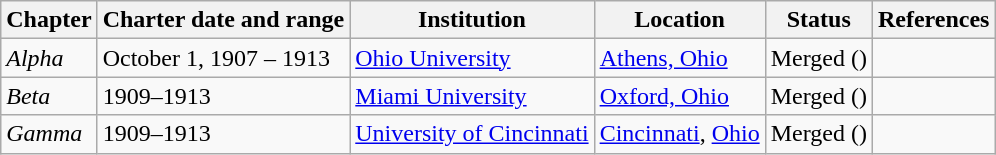<table class="wikitable sortable">
<tr>
<th>Chapter</th>
<th>Charter date and range</th>
<th>Institution</th>
<th>Location</th>
<th>Status</th>
<th>References</th>
</tr>
<tr>
<td><em>Alpha</em></td>
<td>October 1, 1907 – 1913</td>
<td><a href='#'>Ohio University</a></td>
<td><a href='#'>Athens, Ohio</a></td>
<td>Merged (<strong></strong>)</td>
<td></td>
</tr>
<tr>
<td><em>Beta</em></td>
<td>1909–1913</td>
<td><a href='#'>Miami University</a></td>
<td><a href='#'>Oxford, Ohio</a></td>
<td>Merged (<strong></strong>)</td>
<td></td>
</tr>
<tr>
<td><em>Gamma</em></td>
<td>1909–1913</td>
<td><a href='#'>University of Cincinnati</a></td>
<td><a href='#'>Cincinnati</a>, <a href='#'>Ohio</a></td>
<td>Merged (<strong></strong>)</td>
<td></td>
</tr>
</table>
